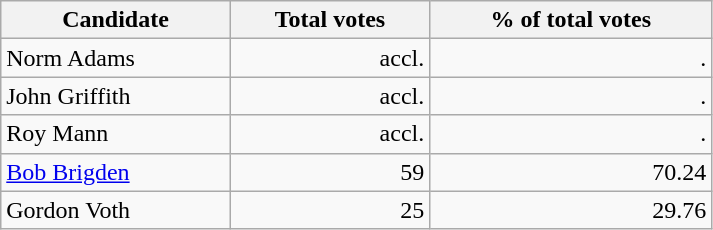<table class="wikitable" width="475">
<tr>
<th align="left">Candidate</th>
<th align="right">Total votes</th>
<th align="right">% of total votes</th>
</tr>
<tr>
<td align="left">Norm Adams</td>
<td align="right">accl.</td>
<td align="right">.</td>
</tr>
<tr>
<td align="left">John Griffith</td>
<td align="right">accl.</td>
<td align="right">.</td>
</tr>
<tr>
<td align="left">Roy Mann</td>
<td align="right">accl.</td>
<td align="right">.</td>
</tr>
<tr>
<td align="left"><a href='#'>Bob Brigden</a></td>
<td align="right">59</td>
<td align="right">70.24</td>
</tr>
<tr>
<td align="left">Gordon Voth</td>
<td align="right">25</td>
<td align="right">29.76</td>
</tr>
</table>
